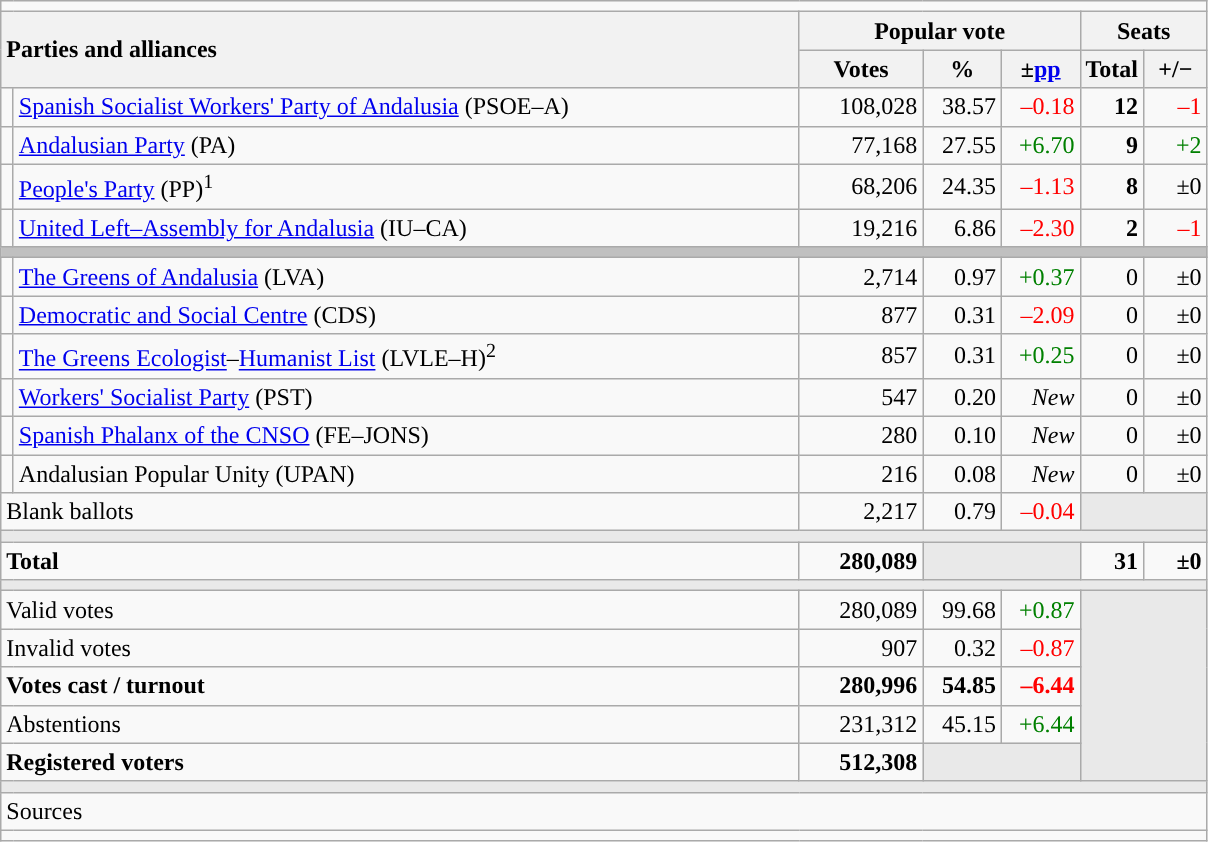<table class="wikitable" style="text-align:right;">
<tr>
<td colspan="7"></td>
</tr>
<tr>
<th style="text-align:left;" rowspan="2" colspan="2" width="525">Parties and alliances</th>
<th colspan="3">Popular vote</th>
<th colspan="2">Seats</th>
</tr>
<tr>
<th width="75">Votes</th>
<th width="45">%</th>
<th width="45">±<a href='#'>pp</a></th>
<th width="35">Total</th>
<th width="35">+/−</th>
</tr>
<tr>
<td width="1" style="color:inherit;background:"></td>
<td align="left"><a href='#'>Spanish Socialist Workers' Party of Andalusia</a> (PSOE–A)</td>
<td>108,028</td>
<td>38.57</td>
<td style="color:red;">–0.18</td>
<td><strong>12</strong></td>
<td style="color:red;">–1</td>
</tr>
<tr>
<td style="color:inherit;background:"></td>
<td align="left"><a href='#'>Andalusian Party</a> (PA)</td>
<td>77,168</td>
<td>27.55</td>
<td style="color:green;">+6.70</td>
<td><strong>9</strong></td>
<td style="color:green;">+2</td>
</tr>
<tr>
<td style="color:inherit;background:"></td>
<td align="left"><a href='#'>People's Party</a> (PP)<sup>1</sup></td>
<td>68,206</td>
<td>24.35</td>
<td style="color:red;">–1.13</td>
<td><strong>8</strong></td>
<td>±0</td>
</tr>
<tr>
<td style="color:inherit;background:"></td>
<td align="left"><a href='#'>United Left–Assembly for Andalusia</a> (IU–CA)</td>
<td>19,216</td>
<td>6.86</td>
<td style="color:red;">–2.30</td>
<td><strong>2</strong></td>
<td style="color:red;">–1</td>
</tr>
<tr>
<td colspan="7" bgcolor="#C0C0C0"></td>
</tr>
<tr>
<td style="color:inherit;background:"></td>
<td align="left"><a href='#'>The Greens of Andalusia</a> (LVA)</td>
<td>2,714</td>
<td>0.97</td>
<td style="color:green;">+0.37</td>
<td>0</td>
<td>±0</td>
</tr>
<tr>
<td style="color:inherit;background:"></td>
<td align="left"><a href='#'>Democratic and Social Centre</a> (CDS)</td>
<td>877</td>
<td>0.31</td>
<td style="color:red;">–2.09</td>
<td>0</td>
<td>±0</td>
</tr>
<tr>
<td style="color:inherit;background:"></td>
<td align="left"><a href='#'>The Greens Ecologist</a>–<a href='#'>Humanist List</a> (LVLE–H)<sup>2</sup></td>
<td>857</td>
<td>0.31</td>
<td style="color:green;">+0.25</td>
<td>0</td>
<td>±0</td>
</tr>
<tr>
<td style="color:inherit;background:"></td>
<td align="left"><a href='#'>Workers' Socialist Party</a> (PST)</td>
<td>547</td>
<td>0.20</td>
<td><em>New</em></td>
<td>0</td>
<td>±0</td>
</tr>
<tr>
<td style="color:inherit;background:"></td>
<td align="left"><a href='#'>Spanish Phalanx of the CNSO</a> (FE–JONS)</td>
<td>280</td>
<td>0.10</td>
<td><em>New</em></td>
<td>0</td>
<td>±0</td>
</tr>
<tr>
<td style="color:inherit;background:"></td>
<td align="left">Andalusian Popular Unity (UPAN)</td>
<td>216</td>
<td>0.08</td>
<td><em>New</em></td>
<td>0</td>
<td>±0</td>
</tr>
<tr>
<td align="left" colspan="2">Blank ballots</td>
<td>2,217</td>
<td>0.79</td>
<td style="color:red;">–0.04</td>
<td bgcolor="#E9E9E9" colspan="2"></td>
</tr>
<tr>
<td colspan="7" bgcolor="#E9E9E9"></td>
</tr>
<tr style="font-weight:bold;">
<td align="left" colspan="2">Total</td>
<td>280,089</td>
<td bgcolor="#E9E9E9" colspan="2"></td>
<td>31</td>
<td>±0</td>
</tr>
<tr>
<td colspan="7" bgcolor="#E9E9E9"></td>
</tr>
<tr>
<td align="left" colspan="2">Valid votes</td>
<td>280,089</td>
<td>99.68</td>
<td style="color:green;">+0.87</td>
<td bgcolor="#E9E9E9" colspan="2" rowspan="5"></td>
</tr>
<tr>
<td align="left" colspan="2">Invalid votes</td>
<td>907</td>
<td>0.32</td>
<td style="color:red;">–0.87</td>
</tr>
<tr style="font-weight:bold;">
<td align="left" colspan="2">Votes cast / turnout</td>
<td>280,996</td>
<td>54.85</td>
<td style="color:red;">–6.44</td>
</tr>
<tr>
<td align="left" colspan="2">Abstentions</td>
<td>231,312</td>
<td>45.15</td>
<td style="color:green;">+6.44</td>
</tr>
<tr style="font-weight:bold;">
<td align="left" colspan="2">Registered voters</td>
<td>512,308</td>
<td bgcolor="#E9E9E9" colspan="2"></td>
</tr>
<tr>
<td colspan="7" bgcolor="#E9E9E9"></td>
</tr>
<tr>
<td align="left" colspan="7">Sources</td>
</tr>
<tr>
<td colspan="7" style="text-align:left; max-width:790px;"></td>
</tr>
</table>
